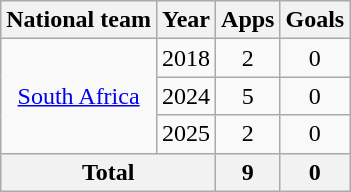<table class=wikitable style=text-align:center>
<tr>
<th>National team</th>
<th>Year</th>
<th>Apps</th>
<th>Goals</th>
</tr>
<tr>
<td rowspan="3"><a href='#'>South Africa</a></td>
<td>2018</td>
<td>2</td>
<td>0</td>
</tr>
<tr>
<td>2024</td>
<td>5</td>
<td>0</td>
</tr>
<tr>
<td>2025</td>
<td>2</td>
<td>0</td>
</tr>
<tr>
<th colspan="2">Total</th>
<th>9</th>
<th>0</th>
</tr>
</table>
